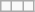<table class="wikitable">
<tr>
<td></td>
<td></td>
<td></td>
</tr>
</table>
